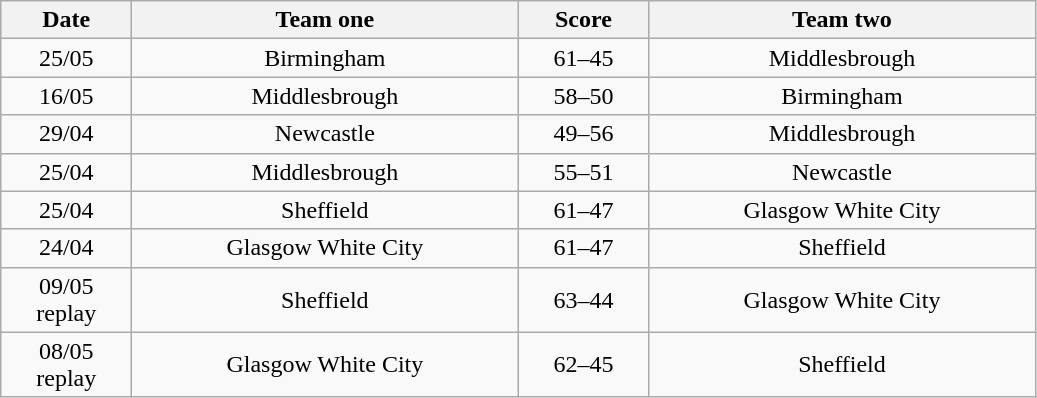<table class="wikitable" style="text-align: center">
<tr>
<th width=80>Date</th>
<th width=250>Team one</th>
<th width=80>Score</th>
<th width=250>Team two</th>
</tr>
<tr>
<td>25/05</td>
<td>Birmingham</td>
<td>61–45</td>
<td>Middlesbrough</td>
</tr>
<tr>
<td>16/05</td>
<td>Middlesbrough</td>
<td>58–50</td>
<td>Birmingham</td>
</tr>
<tr>
<td>29/04</td>
<td>Newcastle</td>
<td>49–56</td>
<td>Middlesbrough</td>
</tr>
<tr>
<td>25/04</td>
<td>Middlesbrough</td>
<td>55–51</td>
<td>Newcastle</td>
</tr>
<tr>
<td>25/04</td>
<td>Sheffield</td>
<td>61–47</td>
<td>Glasgow White City</td>
</tr>
<tr>
<td>24/04</td>
<td>Glasgow White City</td>
<td>61–47</td>
<td>Sheffield</td>
</tr>
<tr>
<td>09/05<br>replay</td>
<td>Sheffield</td>
<td>63–44</td>
<td>Glasgow White City</td>
</tr>
<tr>
<td>08/05<br>replay</td>
<td>Glasgow White City</td>
<td>62–45</td>
<td>Sheffield</td>
</tr>
</table>
